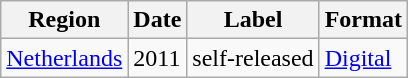<table class="wikitable">
<tr>
<th>Region</th>
<th>Date</th>
<th>Label</th>
<th>Format</th>
</tr>
<tr>
<td><a href='#'>Netherlands</a></td>
<td>2011</td>
<td>self-released</td>
<td><a href='#'>Digital</a></td>
</tr>
</table>
